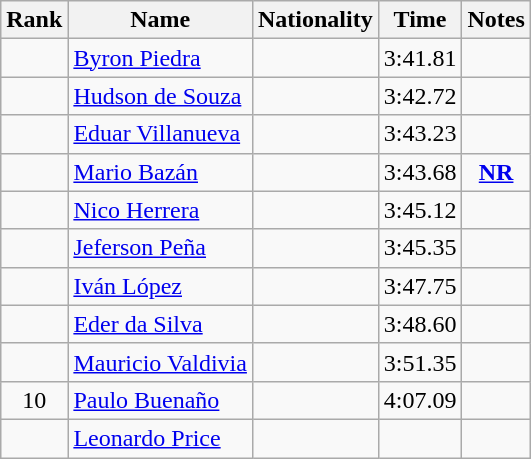<table class="wikitable sortable" style="text-align:center">
<tr>
<th>Rank</th>
<th>Name</th>
<th>Nationality</th>
<th>Time</th>
<th>Notes</th>
</tr>
<tr>
<td></td>
<td align=left><a href='#'>Byron Piedra</a></td>
<td align=left></td>
<td>3:41.81</td>
<td></td>
</tr>
<tr>
<td></td>
<td align=left><a href='#'>Hudson de Souza</a></td>
<td align=left></td>
<td>3:42.72</td>
<td></td>
</tr>
<tr>
<td></td>
<td align=left><a href='#'>Eduar Villanueva</a></td>
<td align=left></td>
<td>3:43.23</td>
<td></td>
</tr>
<tr>
<td></td>
<td align=left><a href='#'>Mario Bazán</a></td>
<td align=left></td>
<td>3:43.68</td>
<td><strong><a href='#'>NR</a></strong></td>
</tr>
<tr>
<td></td>
<td align=left><a href='#'>Nico Herrera</a></td>
<td align=left></td>
<td>3:45.12</td>
<td></td>
</tr>
<tr>
<td></td>
<td align=left><a href='#'>Jeferson Peña</a></td>
<td align=left></td>
<td>3:45.35</td>
<td></td>
</tr>
<tr>
<td></td>
<td align=left><a href='#'>Iván López</a></td>
<td align=left></td>
<td>3:47.75</td>
<td></td>
</tr>
<tr>
<td></td>
<td align=left><a href='#'>Eder da Silva</a></td>
<td align=left></td>
<td>3:48.60</td>
<td></td>
</tr>
<tr>
<td></td>
<td align=left><a href='#'>Mauricio Valdivia</a></td>
<td align=left></td>
<td>3:51.35</td>
<td></td>
</tr>
<tr>
<td>10</td>
<td align=left><a href='#'>Paulo Buenaño</a></td>
<td align=left></td>
<td>4:07.09</td>
<td></td>
</tr>
<tr>
<td></td>
<td align=left><a href='#'>Leonardo Price</a></td>
<td align=left></td>
<td></td>
<td></td>
</tr>
</table>
